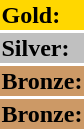<table>
<tr>
<td bgcolor="gold"><strong>Gold:</strong></td>
<td></td>
</tr>
<tr>
<td bgcolor="silver"><strong>Silver:</strong></td>
<td></td>
</tr>
<tr>
<td bgcolor="CC9966"><strong>Bronze:</strong></td>
<td></td>
</tr>
<tr>
<td bgcolor="CC9966"><strong>Bronze:</strong></td>
<td></td>
</tr>
</table>
